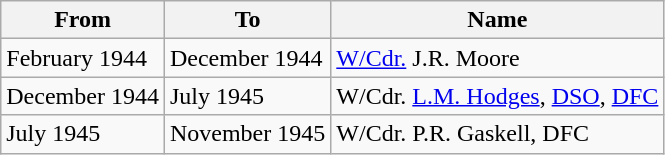<table class="wikitable">
<tr>
<th>From</th>
<th>To</th>
<th>Name</th>
</tr>
<tr>
<td>February 1944</td>
<td>December 1944</td>
<td><a href='#'>W/Cdr.</a> J.R. Moore</td>
</tr>
<tr>
<td>December 1944</td>
<td>July 1945</td>
<td>W/Cdr. <a href='#'>L.M. Hodges</a>, <a href='#'>DSO</a>, <a href='#'>DFC</a></td>
</tr>
<tr>
<td>July 1945</td>
<td>November 1945</td>
<td>W/Cdr. P.R. Gaskell, DFC</td>
</tr>
</table>
